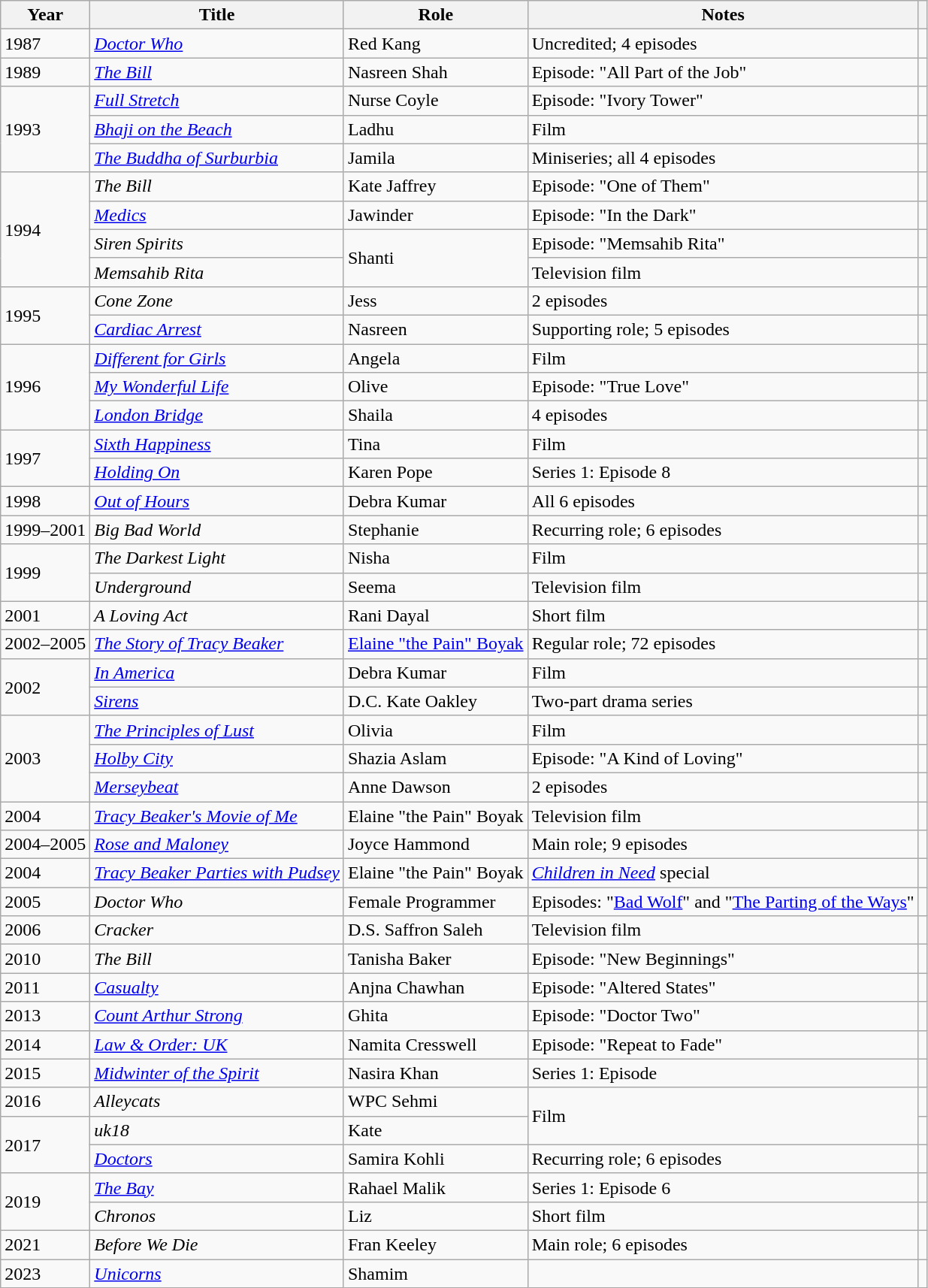<table class="wikitable sortable">
<tr>
<th>Year</th>
<th>Title</th>
<th>Role</th>
<th>Notes</th>
<th></th>
</tr>
<tr>
<td>1987</td>
<td><em><a href='#'>Doctor Who</a></em></td>
<td>Red Kang</td>
<td>Uncredited; 4 episodes</td>
<td align="center"></td>
</tr>
<tr>
<td>1989</td>
<td><em><a href='#'>The Bill</a></em></td>
<td>Nasreen Shah</td>
<td>Episode: "All Part of the Job"</td>
<td align="center"></td>
</tr>
<tr>
<td rowspan="3">1993</td>
<td><em><a href='#'>Full Stretch</a></em></td>
<td>Nurse Coyle</td>
<td>Episode: "Ivory Tower"</td>
<td align="center"></td>
</tr>
<tr>
<td><em><a href='#'>Bhaji on the Beach</a></em></td>
<td>Ladhu</td>
<td>Film</td>
<td align="center"></td>
</tr>
<tr>
<td><em><a href='#'>The Buddha of Surburbia</a></em></td>
<td>Jamila</td>
<td>Miniseries; all 4 episodes</td>
<td align="center"></td>
</tr>
<tr>
<td rowspan="4">1994</td>
<td><em>The Bill</em></td>
<td>Kate Jaffrey</td>
<td>Episode: "One of Them"</td>
<td align="center"></td>
</tr>
<tr>
<td><em><a href='#'>Medics</a></em></td>
<td>Jawinder</td>
<td>Episode: "In the Dark"</td>
<td align="center"></td>
</tr>
<tr>
<td><em>Siren Spirits</em></td>
<td rowspan="2">Shanti</td>
<td>Episode: "Memsahib Rita"</td>
<td align="center"></td>
</tr>
<tr>
<td><em>Memsahib Rita</em></td>
<td>Television film</td>
<td align="center"></td>
</tr>
<tr>
<td rowspan="2">1995</td>
<td><em>Cone Zone</em></td>
<td>Jess</td>
<td>2 episodes</td>
<td align="center"></td>
</tr>
<tr>
<td><em><a href='#'>Cardiac Arrest</a></em></td>
<td>Nasreen</td>
<td>Supporting role; 5 episodes</td>
<td align="center"></td>
</tr>
<tr>
<td rowspan="3">1996</td>
<td><em><a href='#'>Different for Girls</a></em></td>
<td>Angela</td>
<td>Film</td>
<td align="center"></td>
</tr>
<tr>
<td><em><a href='#'>My Wonderful Life</a></em></td>
<td>Olive</td>
<td>Episode: "True Love"</td>
<td align="center"></td>
</tr>
<tr>
<td><em><a href='#'>London Bridge</a></em></td>
<td>Shaila</td>
<td>4 episodes</td>
<td align="center"></td>
</tr>
<tr>
<td rowspan="2">1997</td>
<td><em><a href='#'>Sixth Happiness</a></em></td>
<td>Tina</td>
<td>Film</td>
<td align="center"></td>
</tr>
<tr>
<td><em><a href='#'>Holding On</a></em></td>
<td>Karen Pope</td>
<td>Series 1: Episode 8</td>
<td align="center"></td>
</tr>
<tr>
<td>1998</td>
<td><em><a href='#'>Out of Hours</a></em></td>
<td>Debra Kumar</td>
<td>All 6 episodes</td>
<td align="center"></td>
</tr>
<tr>
<td>1999–2001</td>
<td><em>Big Bad World</em></td>
<td>Stephanie</td>
<td>Recurring role; 6 episodes</td>
<td align="center"></td>
</tr>
<tr>
<td rowspan="2">1999</td>
<td><em>The Darkest Light</em></td>
<td>Nisha</td>
<td>Film</td>
<td align="center"></td>
</tr>
<tr>
<td><em>Underground</em></td>
<td>Seema</td>
<td>Television film</td>
<td align="center"></td>
</tr>
<tr>
<td>2001</td>
<td><em>A Loving Act</em></td>
<td>Rani Dayal</td>
<td>Short film</td>
<td align="center"></td>
</tr>
<tr>
<td>2002–2005</td>
<td><em><a href='#'>The Story of Tracy Beaker</a></em></td>
<td><a href='#'>Elaine "the Pain" Boyak</a></td>
<td>Regular role; 72 episodes</td>
<td align="center"></td>
</tr>
<tr>
<td rowspan="2">2002</td>
<td><em><a href='#'>In America</a></em></td>
<td>Debra Kumar</td>
<td>Film</td>
<td align="center"></td>
</tr>
<tr>
<td><em><a href='#'>Sirens</a></em></td>
<td>D.C. Kate Oakley</td>
<td>Two-part drama series</td>
<td align="center"></td>
</tr>
<tr>
<td rowspan="3">2003</td>
<td><em><a href='#'>The Principles of Lust</a></em></td>
<td>Olivia</td>
<td>Film</td>
<td align="center"></td>
</tr>
<tr>
<td><em><a href='#'>Holby City</a></em></td>
<td>Shazia Aslam</td>
<td>Episode: "A Kind of Loving"</td>
<td align="center"></td>
</tr>
<tr>
<td><em><a href='#'>Merseybeat</a></em></td>
<td>Anne Dawson</td>
<td>2 episodes</td>
<td align="center"></td>
</tr>
<tr>
<td>2004</td>
<td><em><a href='#'>Tracy Beaker's Movie of Me</a></em></td>
<td>Elaine "the Pain" Boyak</td>
<td>Television film</td>
<td align="center"></td>
</tr>
<tr>
<td>2004–2005</td>
<td><em><a href='#'>Rose and Maloney</a></em></td>
<td>Joyce Hammond</td>
<td>Main role; 9 episodes</td>
<td align="center"></td>
</tr>
<tr>
<td>2004</td>
<td><em><a href='#'>Tracy Beaker Parties with Pudsey</a></em></td>
<td>Elaine "the Pain" Boyak</td>
<td><em><a href='#'>Children in Need</a></em> special</td>
<td align="center"></td>
</tr>
<tr>
<td>2005</td>
<td><em>Doctor Who</em></td>
<td>Female Programmer</td>
<td>Episodes: "<a href='#'>Bad Wolf</a>" and "<a href='#'>The Parting of the Ways</a>"</td>
<td align="center"></td>
</tr>
<tr>
<td>2006</td>
<td><em>Cracker</em></td>
<td>D.S. Saffron Saleh</td>
<td>Television film</td>
<td align="center"></td>
</tr>
<tr>
<td>2010</td>
<td><em>The Bill</em></td>
<td>Tanisha Baker</td>
<td>Episode: "New Beginnings"</td>
<td align="center"></td>
</tr>
<tr>
<td>2011</td>
<td><em><a href='#'>Casualty</a></em></td>
<td>Anjna Chawhan</td>
<td>Episode: "Altered States"</td>
<td align="center"></td>
</tr>
<tr>
<td>2013</td>
<td><em><a href='#'>Count Arthur Strong</a></em></td>
<td>Ghita</td>
<td>Episode: "Doctor Two"</td>
<td align="center"></td>
</tr>
<tr>
<td>2014</td>
<td><em><a href='#'>Law & Order: UK</a></em></td>
<td>Namita Cresswell</td>
<td>Episode: "Repeat to Fade"</td>
<td align="center"></td>
</tr>
<tr>
<td>2015</td>
<td><em><a href='#'>Midwinter of the Spirit</a></em></td>
<td>Nasira Khan</td>
<td>Series 1: Episode</td>
<td align="center"></td>
</tr>
<tr>
<td>2016</td>
<td><em>Alleycats</em></td>
<td>WPC Sehmi</td>
<td rowspan="2">Film</td>
<td align="center"></td>
</tr>
<tr>
<td rowspan="2">2017</td>
<td><em>uk18</em></td>
<td>Kate</td>
<td align="center"></td>
</tr>
<tr>
<td><em><a href='#'>Doctors</a></em></td>
<td>Samira Kohli</td>
<td>Recurring role; 6 episodes</td>
<td align="center"></td>
</tr>
<tr>
<td rowspan="2">2019</td>
<td><em><a href='#'>The Bay</a></em></td>
<td>Rahael Malik</td>
<td>Series 1: Episode 6</td>
<td align="center"></td>
</tr>
<tr>
<td><em>Chronos</em></td>
<td>Liz</td>
<td>Short film</td>
<td align="center"></td>
</tr>
<tr>
<td>2021</td>
<td><em>Before We Die</em></td>
<td>Fran Keeley</td>
<td>Main role; 6 episodes</td>
<td align="center"></td>
</tr>
<tr>
<td>2023</td>
<td><em><a href='#'>Unicorns</a></em></td>
<td>Shamim</td>
<td></td>
<td align="center"></td>
</tr>
</table>
